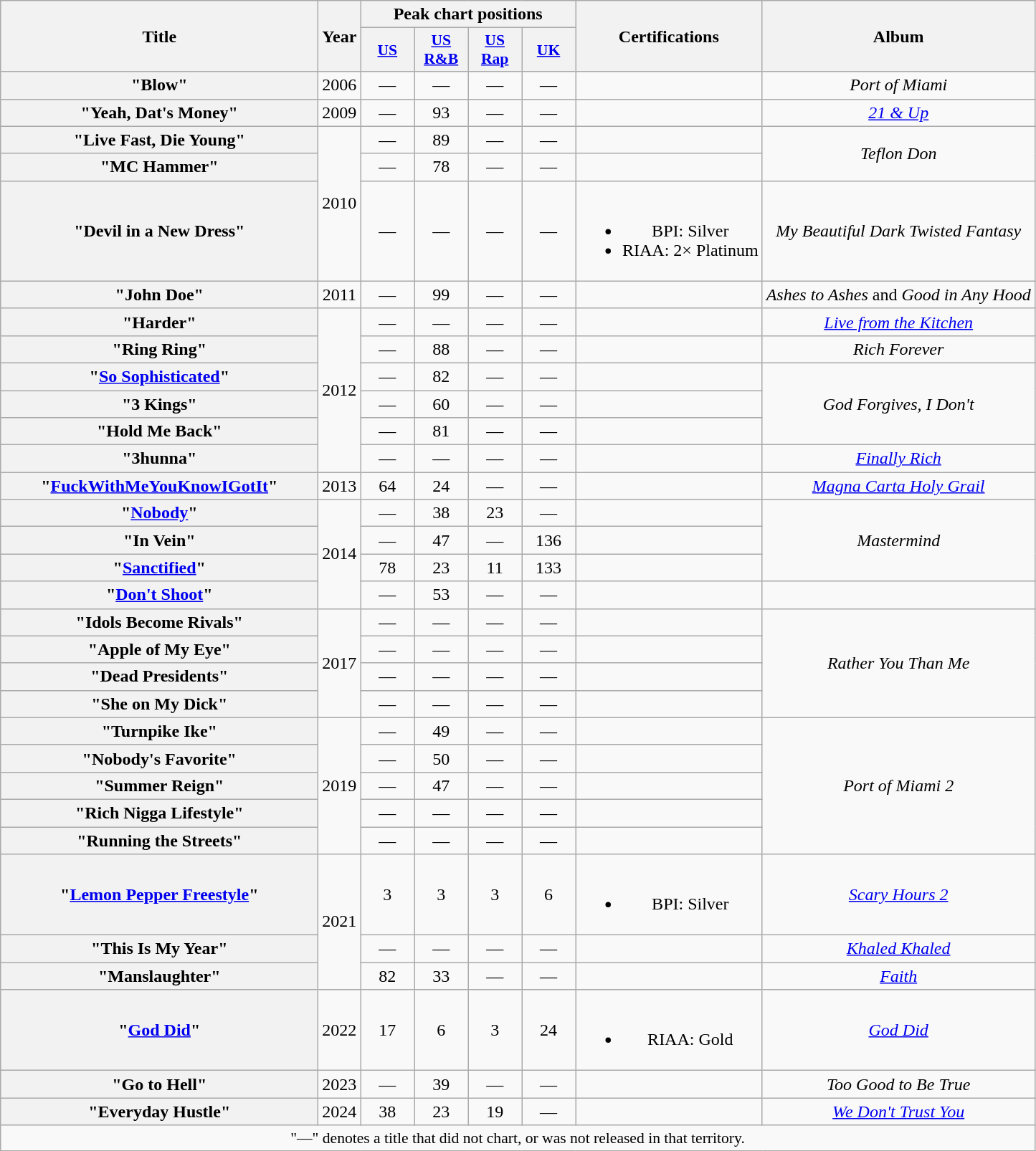<table class="wikitable plainrowheaders" style="text-align:center;">
<tr>
<th scope="col" rowspan="2" style="width:18em;">Title</th>
<th scope="col" rowspan="2">Year</th>
<th scope="col" colspan="4">Peak chart positions</th>
<th scope="col" rowspan="2">Certifications</th>
<th scope="col" rowspan="2">Album</th>
</tr>
<tr>
<th scope="col" style="width:3em;font-size:90%;"><a href='#'>US</a><br></th>
<th scope="col" style="width:3em;font-size:90%;"><a href='#'>US<br>R&B</a><br></th>
<th scope="col" style="width:3em;font-size:90%;"><a href='#'>US<br>Rap</a><br></th>
<th scope="col" style="width:3em;font-size:90%;"><a href='#'>UK</a><br></th>
</tr>
<tr>
<th scope="row">"Blow"<br></th>
<td>2006</td>
<td>—</td>
<td>—</td>
<td>—</td>
<td>—</td>
<td></td>
<td><em>Port of Miami</em></td>
</tr>
<tr>
<th scope="row">"Yeah, Dat's Money"<br></th>
<td>2009</td>
<td>—</td>
<td>93</td>
<td>—</td>
<td>—</td>
<td></td>
<td><em><a href='#'>21 & Up</a></em></td>
</tr>
<tr>
<th scope="row">"Live Fast, Die Young"<br></th>
<td rowspan="3">2010</td>
<td>—</td>
<td>89</td>
<td>—</td>
<td>—</td>
<td></td>
<td rowspan="2"><em>Teflon Don</em></td>
</tr>
<tr>
<th scope="row">"MC Hammer"<br></th>
<td>—</td>
<td>78</td>
<td>—</td>
<td>—</td>
<td></td>
</tr>
<tr>
<th scope="row">"Devil in a New Dress"<br></th>
<td>—</td>
<td>—</td>
<td>—</td>
<td>—</td>
<td><br><ul><li>BPI: Silver</li><li>RIAA: 2× Platinum</li></ul></td>
<td><em>My Beautiful Dark Twisted Fantasy</em></td>
</tr>
<tr>
<th scope="row">"John Doe"<br></th>
<td>2011</td>
<td>—</td>
<td>99</td>
<td>—</td>
<td>—</td>
<td></td>
<td><em>Ashes to Ashes</em> and <em>Good in Any Hood</em></td>
</tr>
<tr>
<th scope="row">"Harder"<br></th>
<td rowspan="6">2012</td>
<td>—</td>
<td>—</td>
<td>—</td>
<td>—</td>
<td></td>
<td><em><a href='#'>Live from the Kitchen</a></em></td>
</tr>
<tr>
<th scope="row">"Ring Ring"<br></th>
<td>—</td>
<td>88</td>
<td>—</td>
<td>—</td>
<td></td>
<td><em>Rich Forever</em></td>
</tr>
<tr>
<th scope="row">"<a href='#'>So Sophisticated</a>"<br></th>
<td>—</td>
<td>82</td>
<td>—</td>
<td>—</td>
<td></td>
<td rowspan="3"><em>God Forgives, I Don't</em></td>
</tr>
<tr>
<th scope="row">"3 Kings"<br></th>
<td>—</td>
<td>60</td>
<td>—</td>
<td>—</td>
<td></td>
</tr>
<tr>
<th scope="row">"Hold Me Back"</th>
<td>—</td>
<td>81</td>
<td>—</td>
<td>—</td>
<td></td>
</tr>
<tr>
<th scope="row">"3hunna"<br></th>
<td>—</td>
<td>—</td>
<td>—</td>
<td>—</td>
<td></td>
<td><em><a href='#'>Finally Rich</a></em></td>
</tr>
<tr>
<th scope="row">"<a href='#'>FuckWithMeYouKnowIGotIt</a>"<br></th>
<td>2013</td>
<td>64</td>
<td>24</td>
<td>—</td>
<td>—</td>
<td></td>
<td><em><a href='#'>Magna Carta Holy Grail</a></em></td>
</tr>
<tr>
<th scope="row">"<a href='#'>Nobody</a>"<br></th>
<td rowspan="4">2014</td>
<td>—</td>
<td>38</td>
<td>23</td>
<td>—</td>
<td></td>
<td rowspan="3"><em>Mastermind</em></td>
</tr>
<tr>
<th scope="row">"In Vein"<br></th>
<td>—</td>
<td>47</td>
<td>—</td>
<td>136</td>
<td></td>
</tr>
<tr>
<th scope="row">"<a href='#'>Sanctified</a>"<br></th>
<td>78</td>
<td>23</td>
<td>11</td>
<td>133</td>
<td></td>
</tr>
<tr>
<th scope="row">"<a href='#'>Don't Shoot</a>"<br></th>
<td>—</td>
<td>53</td>
<td>—</td>
<td>—</td>
<td></td>
<td></td>
</tr>
<tr>
<th scope="row">"Idols Become Rivals"<br></th>
<td rowspan="4">2017</td>
<td>—</td>
<td>—</td>
<td>—</td>
<td>—</td>
<td></td>
<td rowspan="4"><em>Rather You Than Me</em></td>
</tr>
<tr>
<th scope="row">"Apple of My Eye"<br></th>
<td>—</td>
<td>—</td>
<td>—</td>
<td>—</td>
<td></td>
</tr>
<tr>
<th scope="row">"Dead Presidents"<br></th>
<td>—</td>
<td>—</td>
<td>—</td>
<td>—</td>
<td></td>
</tr>
<tr>
<th scope="row">"She on My Dick"<br></th>
<td>—</td>
<td>—</td>
<td>—</td>
<td>—</td>
<td></td>
</tr>
<tr>
<th scope="row">"Turnpike Ike"</th>
<td rowspan="5">2019</td>
<td>—</td>
<td>49</td>
<td>—</td>
<td>—</td>
<td></td>
<td rowspan="5"><em>Port of Miami 2</em></td>
</tr>
<tr>
<th scope="row">"Nobody's Favorite"<br></th>
<td>—</td>
<td>50</td>
<td>—</td>
<td>—</td>
<td></td>
</tr>
<tr>
<th scope="row">"Summer Reign"<br></th>
<td>—</td>
<td>47</td>
<td>—</td>
<td>—</td>
<td></td>
</tr>
<tr>
<th scope="row">"Rich Nigga Lifestyle"<br></th>
<td>—</td>
<td>—</td>
<td>—</td>
<td>—</td>
<td></td>
</tr>
<tr>
<th scope="row">"Running the Streets"<br></th>
<td>—</td>
<td>—</td>
<td>—</td>
<td>—</td>
<td></td>
</tr>
<tr>
<th scope="row">"<a href='#'>Lemon Pepper Freestyle</a>"<br></th>
<td rowspan="3">2021</td>
<td>3</td>
<td>3</td>
<td>3</td>
<td>6</td>
<td><br><ul><li>BPI: Silver</li></ul></td>
<td><em><a href='#'>Scary Hours 2</a></em></td>
</tr>
<tr>
<th scope="row">"This Is My Year"<br></th>
<td>—</td>
<td>—</td>
<td>—</td>
<td>—</td>
<td></td>
<td><em><a href='#'>Khaled Khaled</a></em></td>
</tr>
<tr>
<th scope="row">"Manslaughter"<br></th>
<td>82</td>
<td>33</td>
<td>—</td>
<td>—</td>
<td></td>
<td><em><a href='#'>Faith</a></em></td>
</tr>
<tr>
<th scope="row">"<a href='#'>God Did</a>"<br></th>
<td>2022</td>
<td>17</td>
<td>6</td>
<td>3</td>
<td>24</td>
<td><br><ul><li>RIAA: Gold</li></ul></td>
<td><em><a href='#'>God Did</a></em></td>
</tr>
<tr>
<th scope="row">"Go to Hell"<br></th>
<td>2023</td>
<td>—</td>
<td>39</td>
<td>—</td>
<td>—</td>
<td></td>
<td><em>Too Good to Be True</em></td>
</tr>
<tr>
<th scope="row">"Everyday Hustle"<br></th>
<td>2024</td>
<td>38</td>
<td>23</td>
<td>19</td>
<td>—</td>
<td></td>
<td><em><a href='#'>We Don't Trust You</a></em></td>
</tr>
<tr>
<td colspan="13" style="font-size:90%">"—" denotes a title that did not chart, or was not released in that territory.</td>
</tr>
</table>
